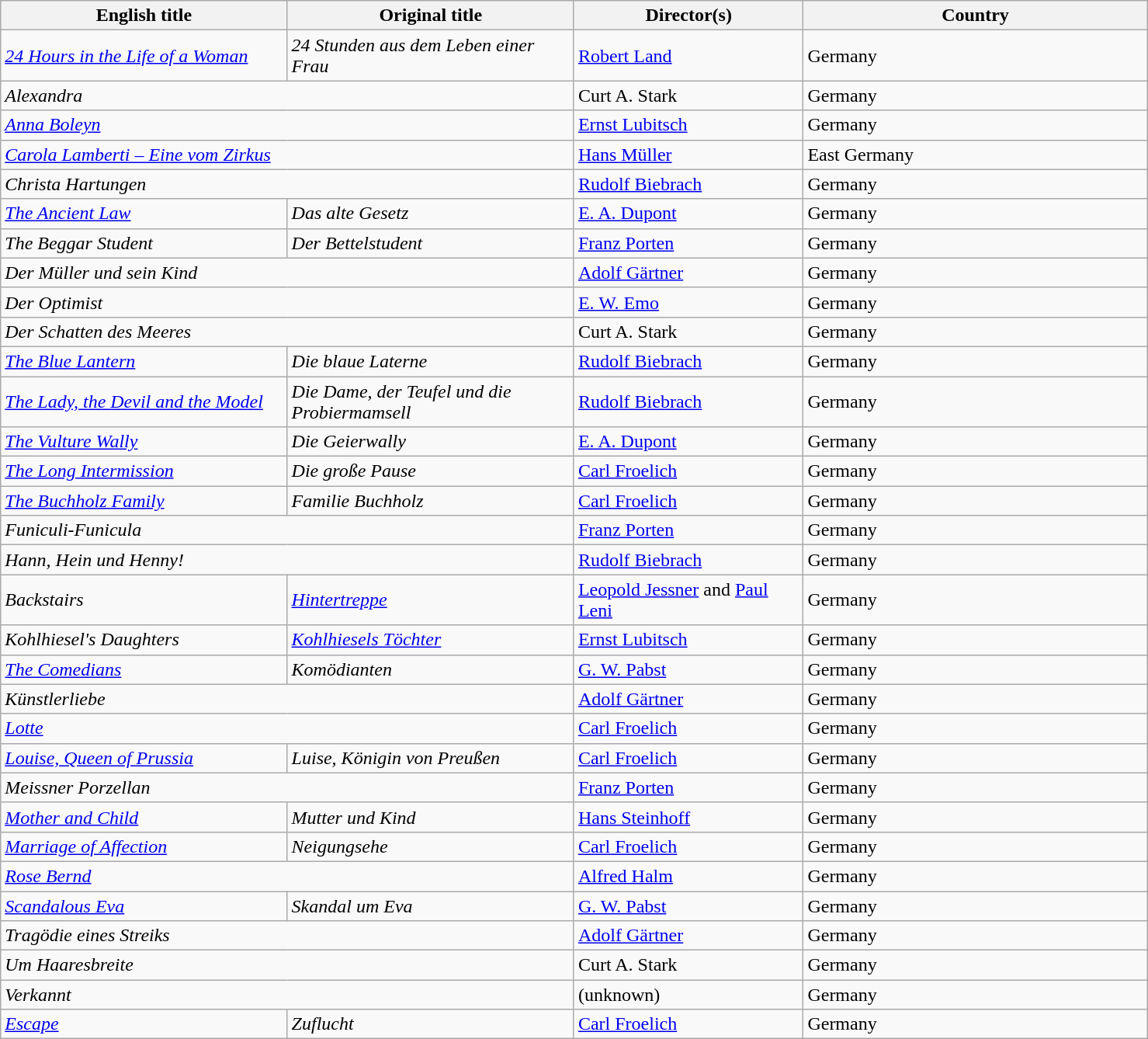<table class="wikitable" width="78%" cellpadding="5">
<tr>
<th width="25%">English title</th>
<th width="25%">Original title</th>
<th width="20%">Director(s)</th>
<th width="30%">Country</th>
</tr>
<tr>
<td><em><a href='#'>24 Hours in the Life of a Woman</a></em></td>
<td><em>24 Stunden aus dem Leben einer Frau</em></td>
<td><a href='#'>Robert Land</a></td>
<td>Germany</td>
</tr>
<tr>
<td colspan="2"><em>Alexandra</em></td>
<td>Curt A. Stark</td>
<td>Germany</td>
</tr>
<tr>
<td colspan="2"><em><a href='#'>Anna Boleyn</a></em></td>
<td><a href='#'>Ernst Lubitsch</a></td>
<td>Germany</td>
</tr>
<tr>
<td colspan="2"><em><a href='#'>Carola Lamberti – Eine vom Zirkus</a></em></td>
<td><a href='#'>Hans Müller</a></td>
<td>East Germany</td>
</tr>
<tr>
<td colspan="2"><em>Christa Hartungen</em></td>
<td><a href='#'>Rudolf Biebrach</a></td>
<td>Germany</td>
</tr>
<tr>
<td><em><a href='#'>The Ancient Law</a></em></td>
<td><em>Das alte Gesetz</em></td>
<td><a href='#'>E. A. Dupont</a></td>
<td>Germany</td>
</tr>
<tr>
<td><em>The Beggar Student</em></td>
<td><em>Der Bettelstudent</em></td>
<td><a href='#'>Franz Porten</a></td>
<td>Germany</td>
</tr>
<tr>
<td colspan="2"><em>Der Müller und sein Kind</em></td>
<td><a href='#'>Adolf Gärtner</a></td>
<td>Germany</td>
</tr>
<tr>
<td colspan="2"><em>Der Optimist </em></td>
<td><a href='#'>E. W. Emo</a></td>
<td>Germany</td>
</tr>
<tr>
<td colspan="2"><em>Der Schatten des Meeres</em></td>
<td>Curt A. Stark</td>
<td>Germany</td>
</tr>
<tr>
<td><em><a href='#'>The Blue Lantern</a></em></td>
<td><em>Die blaue Laterne</em></td>
<td><a href='#'>Rudolf Biebrach</a></td>
<td>Germany</td>
</tr>
<tr>
<td><em><a href='#'>The Lady, the Devil and the Model</a></em></td>
<td><em>Die Dame, der Teufel und die Probiermamsell</em></td>
<td><a href='#'>Rudolf Biebrach</a></td>
<td>Germany</td>
</tr>
<tr>
<td><em><a href='#'>The Vulture Wally</a></em></td>
<td><em>Die Geierwally</em></td>
<td><a href='#'>E. A. Dupont</a></td>
<td>Germany</td>
</tr>
<tr>
<td><em><a href='#'>The Long Intermission</a></em></td>
<td><em>Die große Pause</em></td>
<td><a href='#'>Carl Froelich</a></td>
<td>Germany</td>
</tr>
<tr>
<td><em><a href='#'>The Buchholz Family</a></em></td>
<td><em>Familie Buchholz</em></td>
<td><a href='#'>Carl Froelich</a></td>
<td>Germany</td>
</tr>
<tr>
<td colspan="2"><em>Funiculi-Funicula</em></td>
<td><a href='#'>Franz Porten</a></td>
<td>Germany</td>
</tr>
<tr>
<td colspan="2"><em>Hann, Hein und Henny!</em></td>
<td><a href='#'>Rudolf Biebrach</a></td>
<td>Germany</td>
</tr>
<tr>
<td><em>Backstairs</em></td>
<td><em><a href='#'>Hintertreppe</a></em></td>
<td><a href='#'>Leopold Jessner</a> and <a href='#'>Paul Leni</a></td>
<td>Germany</td>
</tr>
<tr>
<td><em>Kohlhiesel's Daughters</em></td>
<td><em><a href='#'>Kohlhiesels Töchter</a></em></td>
<td><a href='#'>Ernst Lubitsch</a></td>
<td>Germany</td>
</tr>
<tr>
<td><em><a href='#'>The Comedians</a></em></td>
<td><em>Komödianten</em></td>
<td><a href='#'>G. W. Pabst</a></td>
<td>Germany</td>
</tr>
<tr>
<td colspan="2"><em>Künstlerliebe</em></td>
<td><a href='#'>Adolf Gärtner</a></td>
<td>Germany</td>
</tr>
<tr>
<td colspan="2"><em><a href='#'>Lotte</a></em></td>
<td><a href='#'>Carl Froelich</a></td>
<td>Germany</td>
</tr>
<tr>
<td><em><a href='#'>Louise, Queen of Prussia</a></em></td>
<td><em>Luise, Königin von Preußen</em></td>
<td><a href='#'>Carl Froelich</a></td>
<td>Germany</td>
</tr>
<tr>
<td colspan="2"><em>Meissner Porzellan</em></td>
<td><a href='#'>Franz Porten</a></td>
<td>Germany</td>
</tr>
<tr>
<td><em><a href='#'>Mother and Child</a></em></td>
<td><em>Mutter und Kind</em></td>
<td><a href='#'>Hans Steinhoff</a></td>
<td>Germany</td>
</tr>
<tr>
<td><em><a href='#'>Marriage of Affection</a></em></td>
<td><em>Neigungsehe</em></td>
<td><a href='#'>Carl Froelich</a></td>
<td>Germany</td>
</tr>
<tr>
<td colspan="2"><em><a href='#'>Rose Bernd</a></em></td>
<td><a href='#'>Alfred Halm</a></td>
<td>Germany</td>
</tr>
<tr>
<td><em><a href='#'>Scandalous Eva</a></em></td>
<td><em>Skandal um Eva</em></td>
<td><a href='#'>G. W. Pabst</a></td>
<td>Germany</td>
</tr>
<tr>
<td colspan="2"><em>Tragödie eines Streiks</em></td>
<td><a href='#'>Adolf Gärtner</a></td>
<td>Germany</td>
</tr>
<tr>
<td colspan="2"><em>Um Haaresbreite</em></td>
<td>Curt A. Stark</td>
<td>Germany</td>
</tr>
<tr>
<td colspan="2"><em>Verkannt</em></td>
<td>(unknown)</td>
<td>Germany</td>
</tr>
<tr>
<td><em><a href='#'>Escape</a></em></td>
<td><em>Zuflucht</em></td>
<td><a href='#'>Carl Froelich</a></td>
<td>Germany</td>
</tr>
</table>
